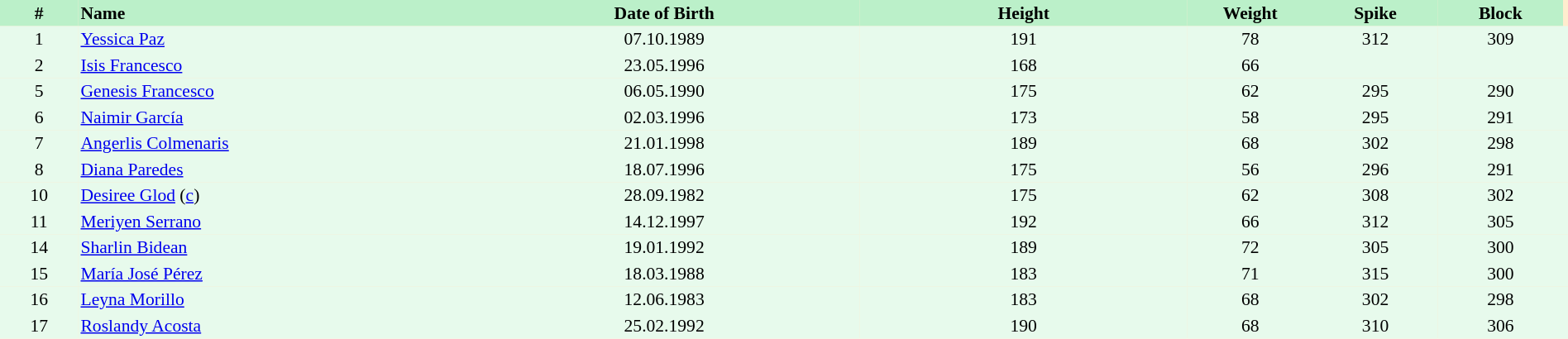<table border=0 cellpadding=2 cellspacing=0  |- bgcolor=#FFECCE style="text-align:center; font-size:90%;" width=100%>
<tr bgcolor=#BBF0C9>
<th width=5%>#</th>
<th width=25% align=left>Name</th>
<th width=25%>Date of Birth</th>
<th width=21%>Height</th>
<th width=8%>Weight</th>
<th width=8%>Spike</th>
<th width=8%>Block</th>
</tr>
<tr bgcolor=#E7FAEC>
<td>1</td>
<td align=left><a href='#'>Yessica Paz</a></td>
<td>07.10.1989</td>
<td>191</td>
<td>78</td>
<td>312</td>
<td>309</td>
<td></td>
</tr>
<tr bgcolor=#E7FAEC>
<td>2</td>
<td align=left><a href='#'>Isis Francesco</a></td>
<td>23.05.1996</td>
<td>168</td>
<td>66</td>
<td></td>
<td></td>
<td></td>
</tr>
<tr bgcolor=#E7FAEC>
<td>5</td>
<td align=left><a href='#'>Genesis Francesco</a></td>
<td>06.05.1990</td>
<td>175</td>
<td>62</td>
<td>295</td>
<td>290</td>
<td></td>
</tr>
<tr bgcolor=#E7FAEC>
<td>6</td>
<td align=left><a href='#'>Naimir García</a></td>
<td>02.03.1996</td>
<td>173</td>
<td>58</td>
<td>295</td>
<td>291</td>
<td></td>
</tr>
<tr bgcolor=#E7FAEC>
<td>7</td>
<td align=left><a href='#'>Angerlis Colmenaris</a></td>
<td>21.01.1998</td>
<td>189</td>
<td>68</td>
<td>302</td>
<td>298</td>
<td></td>
</tr>
<tr bgcolor=#E7FAEC>
<td>8</td>
<td align=left><a href='#'>Diana Paredes</a></td>
<td>18.07.1996</td>
<td>175</td>
<td>56</td>
<td>296</td>
<td>291</td>
<td></td>
</tr>
<tr bgcolor=#E7FAEC>
<td>10</td>
<td align=left><a href='#'>Desiree Glod</a> (<a href='#'>c</a>)</td>
<td>28.09.1982</td>
<td>175</td>
<td>62</td>
<td>308</td>
<td>302</td>
<td></td>
</tr>
<tr bgcolor=#E7FAEC>
<td>11</td>
<td align=left><a href='#'>Meriyen Serrano</a></td>
<td>14.12.1997</td>
<td>192</td>
<td>66</td>
<td>312</td>
<td>305</td>
<td></td>
</tr>
<tr bgcolor=#E7FAEC>
<td>14</td>
<td align=left><a href='#'>Sharlin Bidean</a></td>
<td>19.01.1992</td>
<td>189</td>
<td>72</td>
<td>305</td>
<td>300</td>
<td></td>
</tr>
<tr bgcolor=#E7FAEC>
<td>15</td>
<td align=left><a href='#'>María José Pérez</a></td>
<td>18.03.1988</td>
<td>183</td>
<td>71</td>
<td>315</td>
<td>300</td>
<td></td>
</tr>
<tr bgcolor=#E7FAEC>
<td>16</td>
<td align=left><a href='#'>Leyna Morillo</a></td>
<td>12.06.1983</td>
<td>183</td>
<td>68</td>
<td>302</td>
<td>298</td>
<td></td>
</tr>
<tr bgcolor=#E7FAEC>
<td>17</td>
<td align=left><a href='#'>Roslandy Acosta</a></td>
<td>25.02.1992</td>
<td>190</td>
<td>68</td>
<td>310</td>
<td>306</td>
<td></td>
</tr>
</table>
